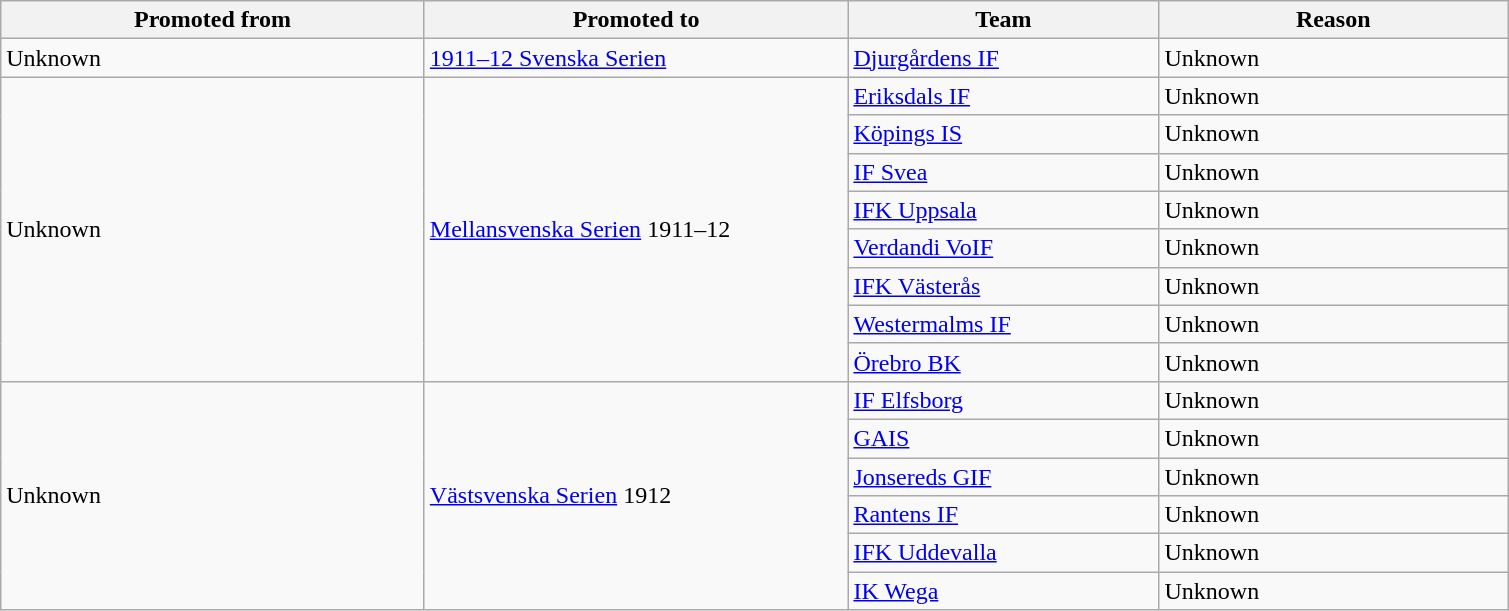<table class="wikitable" style="text-align: left;">
<tr>
<th style="width: 275px;">Promoted from</th>
<th style="width: 275px;">Promoted to</th>
<th style="width: 200px;">Team</th>
<th style="width: 225px;">Reason</th>
</tr>
<tr>
<td>Unknown</td>
<td><a href='#'>1911–12 Svenska Serien</a></td>
<td><a href='#'>Djurgårdens IF</a></td>
<td>Unknown</td>
</tr>
<tr>
<td rowspan="8">Unknown</td>
<td rowspan="8"><a href='#'>Mellansvenska Serien</a> 1911–12</td>
<td><a href='#'>Eriksdals IF</a></td>
<td>Unknown</td>
</tr>
<tr>
<td><a href='#'>Köpings IS</a></td>
<td>Unknown</td>
</tr>
<tr>
<td><a href='#'>IF Svea</a></td>
<td>Unknown</td>
</tr>
<tr>
<td><a href='#'>IFK Uppsala</a></td>
<td>Unknown</td>
</tr>
<tr>
<td><a href='#'>Verdandi VoIF</a></td>
<td>Unknown</td>
</tr>
<tr>
<td><a href='#'>IFK Västerås</a></td>
<td>Unknown</td>
</tr>
<tr>
<td><a href='#'>Westermalms IF</a></td>
<td>Unknown</td>
</tr>
<tr>
<td><a href='#'>Örebro BK</a></td>
<td>Unknown</td>
</tr>
<tr>
<td rowspan="6">Unknown</td>
<td rowspan="6"><a href='#'>Västsvenska Serien</a> 1912</td>
<td><a href='#'>IF Elfsborg</a></td>
<td>Unknown</td>
</tr>
<tr>
<td><a href='#'>GAIS</a></td>
<td>Unknown</td>
</tr>
<tr>
<td><a href='#'>Jonsereds GIF</a></td>
<td>Unknown</td>
</tr>
<tr>
<td><a href='#'>Rantens IF</a></td>
<td>Unknown</td>
</tr>
<tr>
<td><a href='#'>IFK Uddevalla</a></td>
<td>Unknown</td>
</tr>
<tr>
<td><a href='#'>IK Wega</a></td>
<td>Unknown</td>
</tr>
</table>
